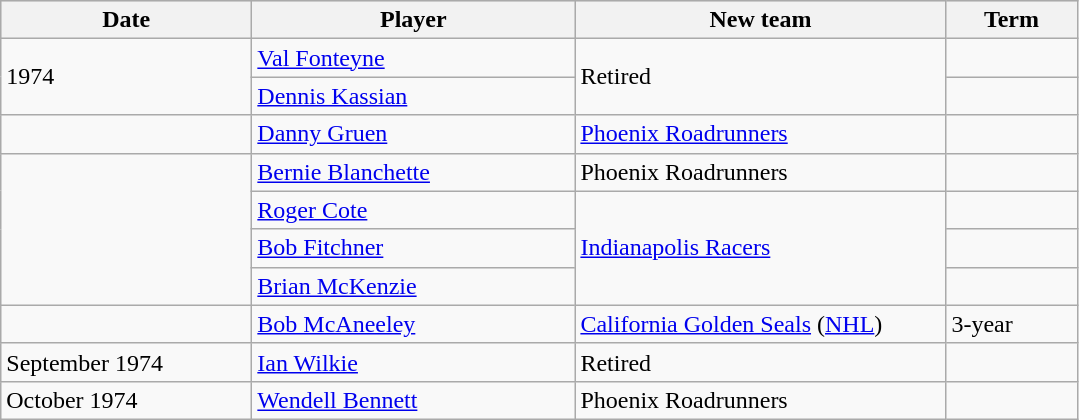<table class="wikitable">
<tr style="background:#ddd; text-align:center;">
<th style="width: 10em;">Date</th>
<th style="width: 13em;">Player</th>
<th style="width: 15em;">New team</th>
<th style="width: 5em;">Term</th>
</tr>
<tr>
<td rowspan=2>1974</td>
<td><a href='#'>Val Fonteyne</a></td>
<td rowspan=2>Retired</td>
<td></td>
</tr>
<tr>
<td><a href='#'>Dennis Kassian</a></td>
<td></td>
</tr>
<tr>
<td></td>
<td><a href='#'>Danny Gruen</a></td>
<td><a href='#'>Phoenix Roadrunners</a></td>
<td></td>
</tr>
<tr>
<td rowspan=4></td>
<td><a href='#'>Bernie Blanchette</a></td>
<td>Phoenix Roadrunners</td>
<td></td>
</tr>
<tr>
<td><a href='#'>Roger Cote</a></td>
<td rowspan=3><a href='#'>Indianapolis Racers</a></td>
<td></td>
</tr>
<tr>
<td><a href='#'>Bob Fitchner</a></td>
<td></td>
</tr>
<tr>
<td><a href='#'>Brian McKenzie</a></td>
<td></td>
</tr>
<tr>
<td></td>
<td><a href='#'>Bob McAneeley</a></td>
<td><a href='#'>California Golden Seals</a> (<a href='#'>NHL</a>)</td>
<td>3-year</td>
</tr>
<tr>
<td>September 1974</td>
<td><a href='#'>Ian Wilkie</a></td>
<td>Retired</td>
<td></td>
</tr>
<tr>
<td>October 1974</td>
<td><a href='#'>Wendell Bennett</a></td>
<td>Phoenix Roadrunners</td>
<td></td>
</tr>
</table>
